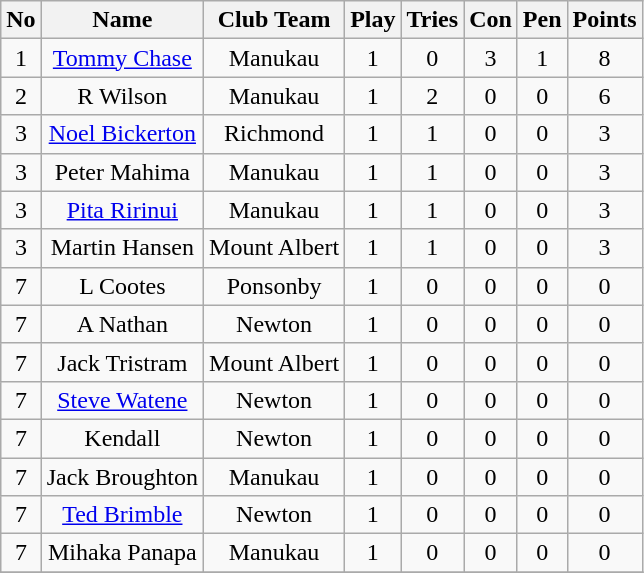<table class="wikitable sortable" style="text-align: center;">
<tr>
<th>No</th>
<th>Name</th>
<th>Club Team</th>
<th>Play</th>
<th>Tries</th>
<th>Con</th>
<th>Pen</th>
<th>Points</th>
</tr>
<tr>
<td>1</td>
<td><a href='#'>Tommy Chase</a></td>
<td>Manukau</td>
<td>1</td>
<td>0</td>
<td>3</td>
<td>1</td>
<td>8</td>
</tr>
<tr>
<td>2</td>
<td>R Wilson</td>
<td>Manukau</td>
<td>1</td>
<td>2</td>
<td>0</td>
<td>0</td>
<td>6</td>
</tr>
<tr>
<td>3</td>
<td><a href='#'>Noel Bickerton</a></td>
<td>Richmond</td>
<td>1</td>
<td>1</td>
<td>0</td>
<td>0</td>
<td>3</td>
</tr>
<tr>
<td>3</td>
<td>Peter Mahima</td>
<td>Manukau</td>
<td>1</td>
<td>1</td>
<td>0</td>
<td>0</td>
<td>3</td>
</tr>
<tr>
<td>3</td>
<td><a href='#'>Pita Ririnui</a></td>
<td>Manukau</td>
<td>1</td>
<td>1</td>
<td>0</td>
<td>0</td>
<td>3</td>
</tr>
<tr>
<td>3</td>
<td>Martin Hansen</td>
<td>Mount Albert</td>
<td>1</td>
<td>1</td>
<td>0</td>
<td>0</td>
<td>3</td>
</tr>
<tr>
<td>7</td>
<td>L Cootes</td>
<td>Ponsonby</td>
<td>1</td>
<td>0</td>
<td>0</td>
<td>0</td>
<td>0</td>
</tr>
<tr>
<td>7</td>
<td>A Nathan</td>
<td>Newton</td>
<td>1</td>
<td>0</td>
<td>0</td>
<td>0</td>
<td>0</td>
</tr>
<tr>
<td>7</td>
<td>Jack Tristram</td>
<td>Mount Albert</td>
<td>1</td>
<td>0</td>
<td>0</td>
<td>0</td>
<td>0</td>
</tr>
<tr>
<td>7</td>
<td><a href='#'>Steve Watene</a></td>
<td>Newton</td>
<td>1</td>
<td>0</td>
<td>0</td>
<td>0</td>
<td>0</td>
</tr>
<tr>
<td>7</td>
<td>Kendall</td>
<td>Newton</td>
<td>1</td>
<td>0</td>
<td>0</td>
<td>0</td>
<td>0</td>
</tr>
<tr>
<td>7</td>
<td>Jack Broughton</td>
<td>Manukau</td>
<td>1</td>
<td>0</td>
<td>0</td>
<td>0</td>
<td>0</td>
</tr>
<tr>
<td>7</td>
<td><a href='#'>Ted Brimble</a></td>
<td>Newton</td>
<td>1</td>
<td>0</td>
<td>0</td>
<td>0</td>
<td>0</td>
</tr>
<tr>
<td>7</td>
<td>Mihaka Panapa</td>
<td>Manukau</td>
<td>1</td>
<td>0</td>
<td>0</td>
<td>0</td>
<td>0</td>
</tr>
<tr>
</tr>
</table>
